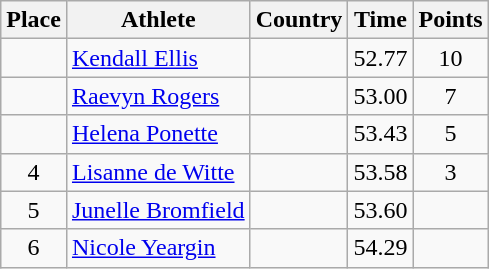<table class="wikitable">
<tr>
<th>Place</th>
<th>Athlete</th>
<th>Country</th>
<th>Time</th>
<th>Points</th>
</tr>
<tr>
<td align=center></td>
<td><a href='#'>Kendall Ellis</a></td>
<td></td>
<td>52.77</td>
<td align=center>10</td>
</tr>
<tr>
<td align=center></td>
<td><a href='#'>Raevyn Rogers</a></td>
<td></td>
<td>53.00</td>
<td align=center>7</td>
</tr>
<tr>
<td align=center></td>
<td><a href='#'>Helena Ponette</a></td>
<td></td>
<td>53.43</td>
<td align=center>5</td>
</tr>
<tr>
<td align=center>4</td>
<td><a href='#'>Lisanne de Witte</a></td>
<td></td>
<td>53.58</td>
<td align=center>3</td>
</tr>
<tr>
<td align=center>5</td>
<td><a href='#'>Junelle Bromfield</a></td>
<td></td>
<td>53.60</td>
<td align=center></td>
</tr>
<tr>
<td align=center>6</td>
<td><a href='#'>Nicole Yeargin</a></td>
<td></td>
<td>54.29</td>
<td align=center></td>
</tr>
</table>
